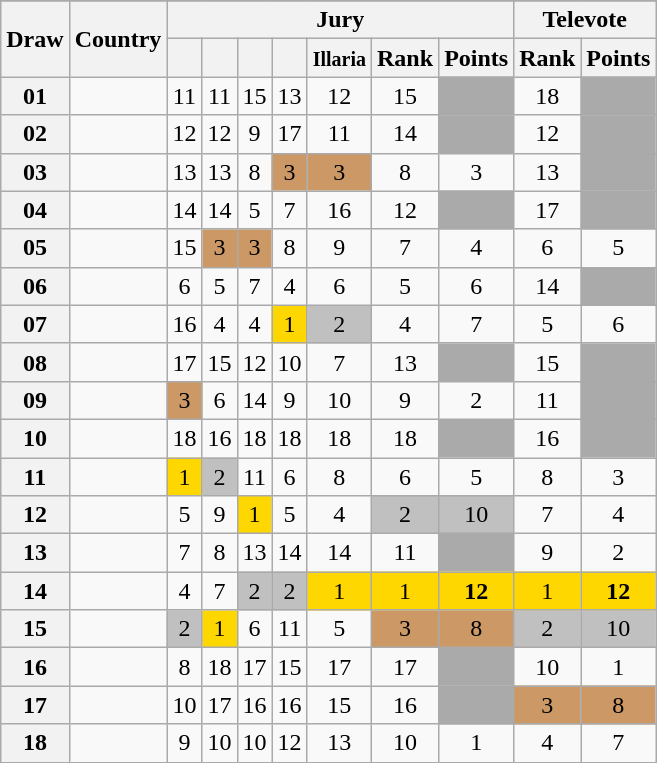<table class="sortable wikitable collapsible plainrowheaders" style="text-align:center;">
<tr>
</tr>
<tr>
<th scope="col" rowspan="2">Draw</th>
<th scope="col" rowspan="2">Country</th>
<th scope="col" colspan="7">Jury</th>
<th scope="col" colspan="2">Televote</th>
</tr>
<tr>
<th scope="col"><small></small></th>
<th scope="col"><small></small></th>
<th scope="col"><small></small></th>
<th scope="col"><small></small></th>
<th scope="col"><small>Illaria</small></th>
<th scope="col">Rank</th>
<th scope="col">Points</th>
<th scope="col">Rank</th>
<th scope="col">Points</th>
</tr>
<tr>
<th scope="row" style="text-align:center;">01</th>
<td style="text-align:left;"></td>
<td>11</td>
<td>11</td>
<td>15</td>
<td>13</td>
<td>12</td>
<td>15</td>
<td style="background:#AAAAAA;"></td>
<td>18</td>
<td style="background:#AAAAAA;"></td>
</tr>
<tr>
<th scope="row" style="text-align:center;">02</th>
<td style="text-align:left;"></td>
<td>12</td>
<td>12</td>
<td>9</td>
<td>17</td>
<td>11</td>
<td>14</td>
<td style="background:#AAAAAA;"></td>
<td>12</td>
<td style="background:#AAAAAA;"></td>
</tr>
<tr>
<th scope="row" style="text-align:center;">03</th>
<td style="text-align:left;"></td>
<td>13</td>
<td>13</td>
<td>8</td>
<td style="background:#CC9966;">3</td>
<td style="background:#CC9966;">3</td>
<td>8</td>
<td>3</td>
<td>13</td>
<td style="background:#AAAAAA;"></td>
</tr>
<tr>
<th scope="row" style="text-align:center;">04</th>
<td style="text-align:left;"></td>
<td>14</td>
<td>14</td>
<td>5</td>
<td>7</td>
<td>16</td>
<td>12</td>
<td style="background:#AAAAAA;"></td>
<td>17</td>
<td style="background:#AAAAAA;"></td>
</tr>
<tr>
<th scope="row" style="text-align:center;">05</th>
<td style="text-align:left;"></td>
<td>15</td>
<td style="background:#CC9966;">3</td>
<td style="background:#CC9966;">3</td>
<td>8</td>
<td>9</td>
<td>7</td>
<td>4</td>
<td>6</td>
<td>5</td>
</tr>
<tr>
<th scope="row" style="text-align:center;">06</th>
<td style="text-align:left;"></td>
<td>6</td>
<td>5</td>
<td>7</td>
<td>4</td>
<td>6</td>
<td>5</td>
<td>6</td>
<td>14</td>
<td style="background:#AAAAAA;"></td>
</tr>
<tr>
<th scope="row" style="text-align:center;">07</th>
<td style="text-align:left;"></td>
<td>16</td>
<td>4</td>
<td>4</td>
<td style="background:gold;">1</td>
<td style="background:silver;">2</td>
<td>4</td>
<td>7</td>
<td>5</td>
<td>6</td>
</tr>
<tr>
<th scope="row" style="text-align:center;">08</th>
<td style="text-align:left;"></td>
<td>17</td>
<td>15</td>
<td>12</td>
<td>10</td>
<td>7</td>
<td>13</td>
<td style="background:#AAAAAA;"></td>
<td>15</td>
<td style="background:#AAAAAA;"></td>
</tr>
<tr>
<th scope="row" style="text-align:center;">09</th>
<td style="text-align:left;"></td>
<td style="background:#CC9966;">3</td>
<td>6</td>
<td>14</td>
<td>9</td>
<td>10</td>
<td>9</td>
<td>2</td>
<td>11</td>
<td style="background:#AAAAAA;"></td>
</tr>
<tr>
<th scope="row" style="text-align:center;">10</th>
<td style="text-align:left;"></td>
<td>18</td>
<td>16</td>
<td>18</td>
<td>18</td>
<td>18</td>
<td>18</td>
<td style="background:#AAAAAA;"></td>
<td>16</td>
<td style="background:#AAAAAA;"></td>
</tr>
<tr>
<th scope="row" style="text-align:center;">11</th>
<td style="text-align:left;"></td>
<td style="background:gold;">1</td>
<td style="background:silver;">2</td>
<td>11</td>
<td>6</td>
<td>8</td>
<td>6</td>
<td>5</td>
<td>8</td>
<td>3</td>
</tr>
<tr>
<th scope="row" style="text-align:center;">12</th>
<td style="text-align:left;"></td>
<td>5</td>
<td>9</td>
<td style="background:gold;">1</td>
<td>5</td>
<td>4</td>
<td style="background:silver;">2</td>
<td style="background:silver;">10</td>
<td>7</td>
<td>4</td>
</tr>
<tr>
<th scope="row" style="text-align:center;">13</th>
<td style="text-align:left;"></td>
<td>7</td>
<td>8</td>
<td>13</td>
<td>14</td>
<td>14</td>
<td>11</td>
<td style="background:#AAAAAA;"></td>
<td>9</td>
<td>2</td>
</tr>
<tr>
<th scope="row" style="text-align:center;">14</th>
<td style="text-align:left;"></td>
<td>4</td>
<td>7</td>
<td style="background:silver;">2</td>
<td style="background:silver;">2</td>
<td style="background:gold;">1</td>
<td style="background:gold;">1</td>
<td style="background:gold;"><strong>12</strong></td>
<td style="background:gold;">1</td>
<td style="background:gold;"><strong>12</strong></td>
</tr>
<tr>
<th scope="row" style="text-align:center;">15</th>
<td style="text-align:left;"></td>
<td style="background:silver;">2</td>
<td style="background:gold;">1</td>
<td>6</td>
<td>11</td>
<td>5</td>
<td style="background:#CC9966;">3</td>
<td style="background:#CC9966;">8</td>
<td style="background:silver;">2</td>
<td style="background:silver;">10</td>
</tr>
<tr>
<th scope="row" style="text-align:center;">16</th>
<td style="text-align:left;"></td>
<td>8</td>
<td>18</td>
<td>17</td>
<td>15</td>
<td>17</td>
<td>17</td>
<td style="background:#AAAAAA;"></td>
<td>10</td>
<td>1</td>
</tr>
<tr>
<th scope="row" style="text-align:center;">17</th>
<td style="text-align:left;"></td>
<td>10</td>
<td>17</td>
<td>16</td>
<td>16</td>
<td>15</td>
<td>16</td>
<td style="background:#AAAAAA;"></td>
<td style="background:#CC9966;">3</td>
<td style="background:#CC9966;">8</td>
</tr>
<tr>
<th scope="row" style="text-align:center;">18</th>
<td style="text-align:left;"></td>
<td>9</td>
<td>10</td>
<td>10</td>
<td>12</td>
<td>13</td>
<td>10</td>
<td>1</td>
<td>4</td>
<td>7</td>
</tr>
</table>
